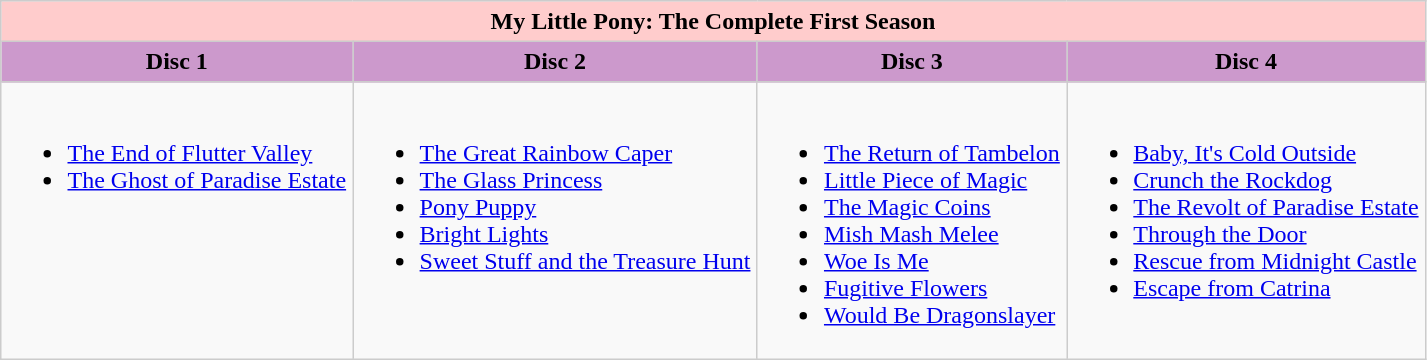<table border="1" cellpadding="4" cellspacing="1" style="background:#f9f9f9; border:solid 1px #ccc; border-collapse:collapse;">
<tr style="background:#fcc;">
<th colspan="4">My Little Pony: The Complete First Season</th>
</tr>
<tr style="background:#c9c;">
<th>Disc 1</th>
<th>Disc 2</th>
<th>Disc 3</th>
<th>Disc 4</th>
</tr>
<tr valign="top">
<td><br><ul><li><a href='#'>The End of Flutter Valley</a></li><li><a href='#'>The Ghost of Paradise Estate</a></li></ul></td>
<td><br><ul><li><a href='#'>The Great Rainbow Caper</a></li><li><a href='#'>The Glass Princess</a></li><li><a href='#'>Pony Puppy</a></li><li><a href='#'>Bright Lights</a></li><li><a href='#'>Sweet Stuff and the Treasure Hunt</a></li></ul></td>
<td><br><ul><li><a href='#'>The Return of Tambelon</a></li><li><a href='#'>Little Piece of Magic</a></li><li><a href='#'>The Magic Coins</a></li><li><a href='#'>Mish Mash Melee</a></li><li><a href='#'>Woe Is Me</a></li><li><a href='#'>Fugitive Flowers</a></li><li><a href='#'>Would Be Dragonslayer</a></li></ul></td>
<td><br><ul><li><a href='#'>Baby, It's Cold Outside</a></li><li><a href='#'>Crunch the Rockdog</a></li><li><a href='#'>The Revolt of Paradise Estate</a></li><li><a href='#'>Through the Door</a></li><li><a href='#'>Rescue from Midnight Castle</a></li><li><a href='#'>Escape from Catrina</a></li></ul></td>
</tr>
</table>
